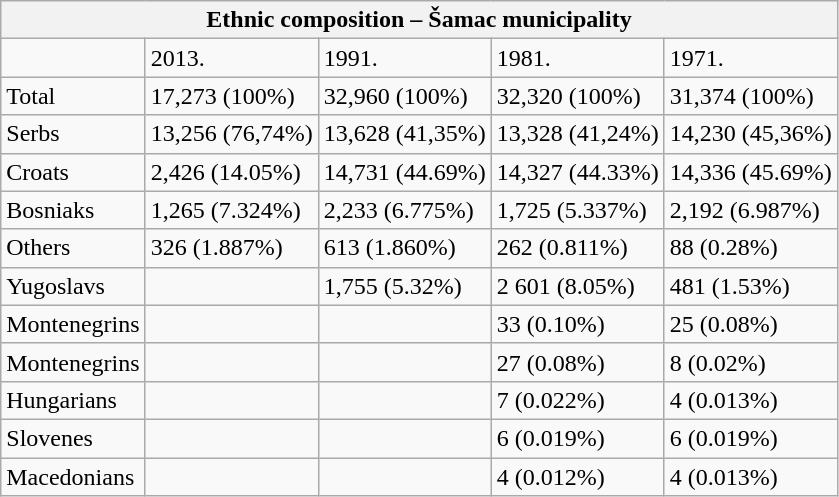<table class="wikitable">
<tr>
<th colspan="8">Ethnic composition – Šamac municipality</th>
</tr>
<tr>
<td></td>
<td>2013.</td>
<td>1991.</td>
<td>1981.</td>
<td>1971.</td>
</tr>
<tr>
<td>Total</td>
<td>17,273 (100%)</td>
<td>32,960 (100%)</td>
<td>32,320 (100%)</td>
<td>31,374 (100%)</td>
</tr>
<tr>
<td>Serbs</td>
<td>13,256 (76,74%)</td>
<td>13,628 (41,35%)</td>
<td>13,328 (41,24%)</td>
<td>14,230 (45,36%)</td>
</tr>
<tr>
<td>Croats</td>
<td>2,426 (14.05%)</td>
<td>14,731 (44.69%)</td>
<td>14,327 (44.33%)</td>
<td>14,336 (45.69%)</td>
</tr>
<tr>
<td>Bosniaks</td>
<td>1,265 (7.324%)</td>
<td>2,233 (6.775%)</td>
<td>1,725 (5.337%)</td>
<td>2,192 (6.987%)</td>
</tr>
<tr>
<td>Others</td>
<td>326 (1.887%)</td>
<td>613 (1.860%)</td>
<td>262 (0.811%)</td>
<td>88 (0.28%)</td>
</tr>
<tr>
<td>Yugoslavs</td>
<td></td>
<td>1,755 (5.32%)</td>
<td>2 601 (8.05%)</td>
<td>481 (1.53%)</td>
</tr>
<tr>
<td>Montenegrins</td>
<td></td>
<td></td>
<td>33 (0.10%)</td>
<td>25 (0.08%)</td>
</tr>
<tr>
<td>Montenegrins</td>
<td></td>
<td></td>
<td>27 (0.08%)</td>
<td>8 (0.02%)</td>
</tr>
<tr>
<td>Hungarians</td>
<td></td>
<td></td>
<td>7 (0.022%)</td>
<td>4 (0.013%)</td>
</tr>
<tr>
<td>Slovenes</td>
<td></td>
<td></td>
<td>6 (0.019%)</td>
<td>6 (0.019%)</td>
</tr>
<tr>
<td>Macedonians</td>
<td></td>
<td></td>
<td>4 (0.012%)</td>
<td>4 (0.013%)</td>
</tr>
</table>
